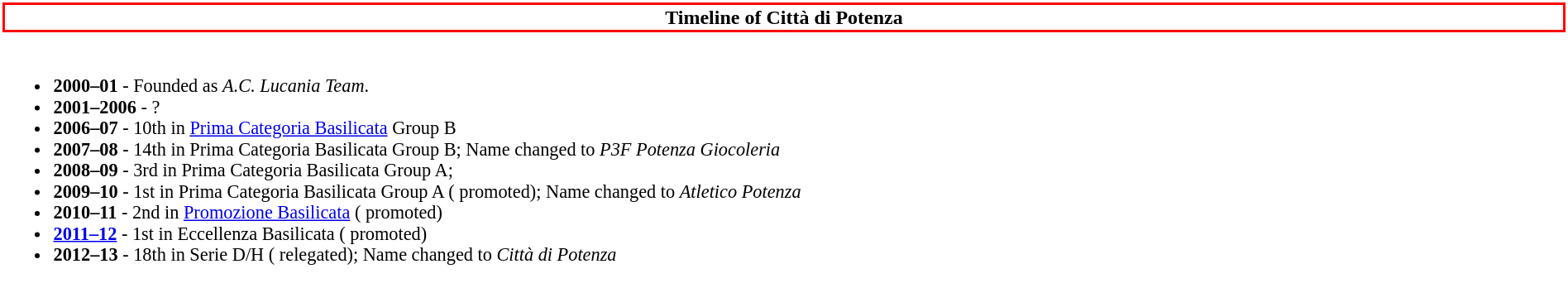<table class="toccolours" style="background:white">
<tr>
<th colspan="2" align=center style="border:2px solid red; background:white">Timeline of Città di Potenza</th>
</tr>
<tr style="font-size:93%">
<td valign="top" width="50%"><br><ul><li><strong>2000–01</strong> - Founded as <em>A.C. Lucania Team</em>.</li><li><strong>2001–2006</strong> - ?</li><li><strong>2006–07</strong> - 10th in <a href='#'>Prima Categoria Basilicata</a> Group B</li><li><strong>2007–08</strong> - 14th in Prima Categoria Basilicata Group B; Name changed to <em>P3F Potenza Giocoleria</em></li><li><strong>2008–09</strong> - 3rd in Prima Categoria Basilicata Group A;</li><li><strong>2009–10</strong> - 1st in Prima Categoria Basilicata Group A ( promoted); Name changed to <em>Atletico Potenza</em></li><li><strong>2010–11</strong> - 2nd in <a href='#'>Promozione Basilicata</a> ( promoted)</li><li><strong><a href='#'>2011–12</a></strong> - 1st in Eccellenza Basilicata ( promoted)</li><li><strong>2012–13</strong>  - 18th in Serie D/H ( relegated); Name changed to <em>Città di Potenza</em></li></ul></td>
</tr>
</table>
